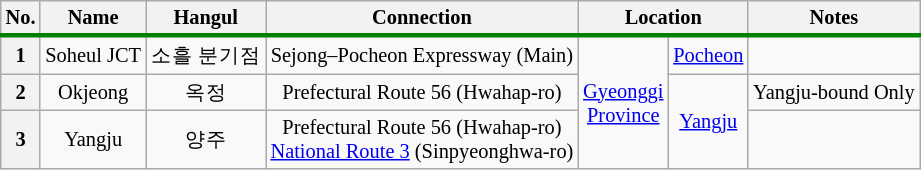<table class="wikitable" style="font-size: 85%; text-align: center;">
<tr style="border-bottom:solid 0.25em green;">
<th>No.</th>
<th>Name</th>
<th>Hangul</th>
<th>Connection</th>
<th colspan="2">Location</th>
<th>Notes</th>
</tr>
<tr>
<th>1</th>
<td>Soheul JCT</td>
<td>소흘 분기점</td>
<td>Sejong–Pocheon Expressway (Main)</td>
<td style="width: 1.2em;" rowspan="3"><a href='#'>Gyeonggi Province</a></td>
<td rowspan="1"><a href='#'>Pocheon</a></td>
<td></td>
</tr>
<tr>
<th>2</th>
<td>Okjeong</td>
<td>옥정</td>
<td>Prefectural Route 56 (Hwahap-ro)</td>
<td rowspan="2"><a href='#'>Yangju</a></td>
<td>Yangju-bound Only</td>
</tr>
<tr>
<th>3</th>
<td>Yangju</td>
<td>양주</td>
<td>Prefectural Route 56 (Hwahap-ro)<br><a href='#'>National Route 3</a> (Sinpyeonghwa-ro)</td>
<td></td>
</tr>
</table>
